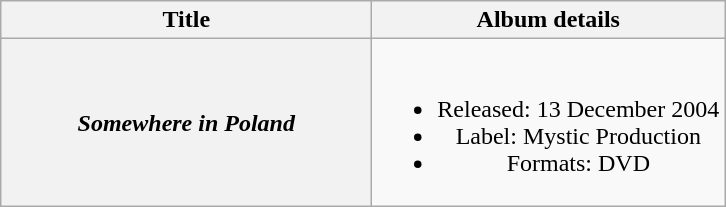<table class="wikitable plainrowheaders" style="text-align:center;">
<tr>
<th scope="col" style="width:15em;">Title</th>
<th scope="col">Album details</th>
</tr>
<tr>
<th scope="row"><em>Somewhere in Poland</em></th>
<td><br><ul><li>Released: 13 December 2004</li><li>Label: Mystic Production</li><li>Formats: DVD</li></ul></td>
</tr>
</table>
